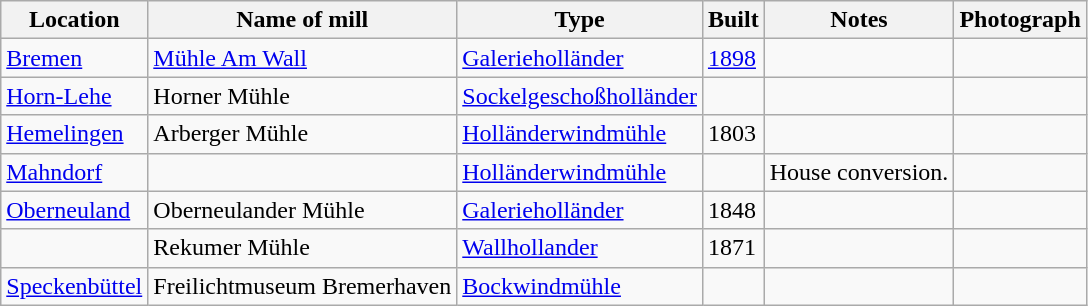<table class="wikitable sortable">
<tr>
<th>Location</th>
<th>Name of mill</th>
<th>Type</th>
<th>Built</th>
<th class="unsortable">Notes</th>
<th class="unsortable">Photograph</th>
</tr>
<tr>
<td><a href='#'>Bremen</a></td>
<td><a href='#'>Mühle Am Wall</a></td>
<td><a href='#'>Galerieholländer</a></td>
<td><a href='#'>1898</a></td>
<td></td>
<td></td>
</tr>
<tr>
<td><a href='#'>Horn-Lehe</a></td>
<td>Horner Mühle</td>
<td><a href='#'>Sockelgeschoßholländer</a></td>
<td></td>
<td></td>
<td></td>
</tr>
<tr>
<td><a href='#'>Hemelingen</a></td>
<td>Arberger Mühle</td>
<td><a href='#'>Holländerwindmühle</a></td>
<td>1803</td>
<td></td>
<td></td>
</tr>
<tr>
<td><a href='#'>Mahndorf</a></td>
<td></td>
<td><a href='#'>Holländerwindmühle</a></td>
<td></td>
<td>House conversion.</td>
<td></td>
</tr>
<tr>
<td><a href='#'>Oberneuland</a></td>
<td>Oberneulander Mühle</td>
<td><a href='#'>Galerieholländer</a></td>
<td>1848</td>
<td></td>
<td></td>
</tr>
<tr>
<td></td>
<td>Rekumer Mühle</td>
<td><a href='#'>Wallhollander</a></td>
<td>1871</td>
<td></td>
<td></td>
</tr>
<tr>
<td><a href='#'>Speckenbüttel</a></td>
<td>Freilichtmuseum Bremerhaven</td>
<td><a href='#'>Bockwindmühle</a></td>
<td></td>
<td></td>
<td></td>
</tr>
</table>
